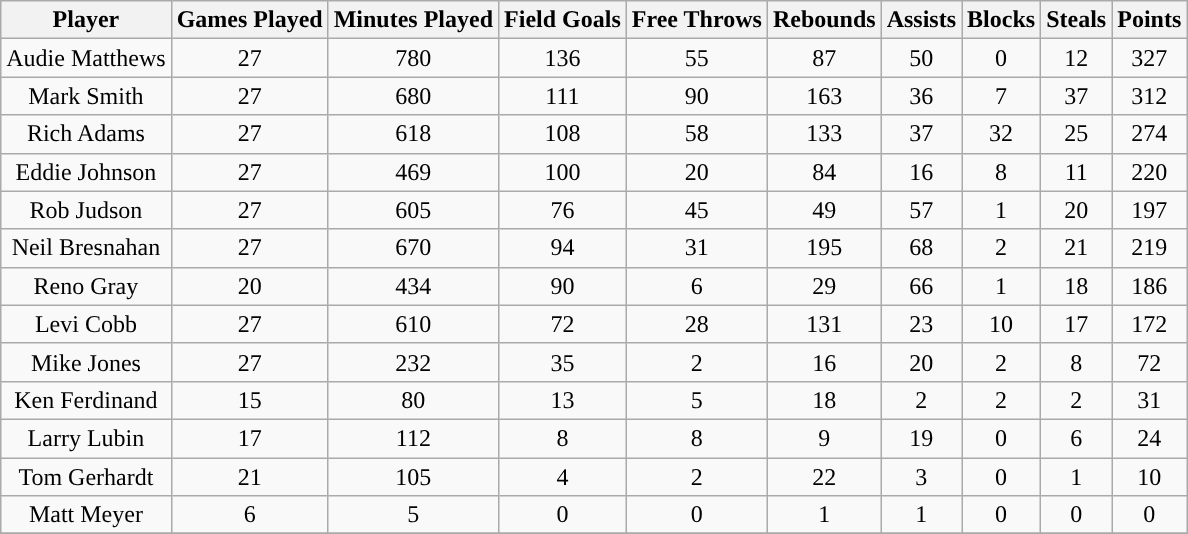<table class="wikitable sortable">
<tr>
<th>Player</th>
<th>Games Played</th>
<th>Minutes Played</th>
<th>Field Goals</th>
<th>Free Throws</th>
<th>Rebounds</th>
<th>Assists</th>
<th>Blocks</th>
<th>Steals</th>
<th>Points</th>
</tr>
<tr align="center" bgcolor="">
<td>Audie Matthews</td>
<td>27</td>
<td>780</td>
<td>136</td>
<td>55</td>
<td>87</td>
<td>50</td>
<td>0</td>
<td>12</td>
<td>327</td>
</tr>
<tr align="center" bgcolor="">
<td>Mark Smith</td>
<td>27</td>
<td>680</td>
<td>111</td>
<td>90</td>
<td>163</td>
<td>36</td>
<td>7</td>
<td>37</td>
<td>312</td>
</tr>
<tr align="center" bgcolor="">
<td>Rich Adams</td>
<td>27</td>
<td>618</td>
<td>108</td>
<td>58</td>
<td>133</td>
<td>37</td>
<td>32</td>
<td>25</td>
<td>274</td>
</tr>
<tr align="center" bgcolor="">
<td>Eddie Johnson</td>
<td>27</td>
<td>469</td>
<td>100</td>
<td>20</td>
<td>84</td>
<td>16</td>
<td>8</td>
<td>11</td>
<td>220</td>
</tr>
<tr align="center" bgcolor="">
<td>Rob Judson</td>
<td>27</td>
<td>605</td>
<td>76</td>
<td>45</td>
<td>49</td>
<td>57</td>
<td>1</td>
<td>20</td>
<td>197</td>
</tr>
<tr align="center" bgcolor="">
<td>Neil Bresnahan</td>
<td>27</td>
<td>670</td>
<td>94</td>
<td>31</td>
<td>195</td>
<td>68</td>
<td>2</td>
<td>21</td>
<td>219</td>
</tr>
<tr align="center" bgcolor="">
<td>Reno Gray</td>
<td>20</td>
<td>434</td>
<td>90</td>
<td>6</td>
<td>29</td>
<td>66</td>
<td>1</td>
<td>18</td>
<td>186</td>
</tr>
<tr align="center" bgcolor="">
<td>Levi Cobb</td>
<td>27</td>
<td>610</td>
<td>72</td>
<td>28</td>
<td>131</td>
<td>23</td>
<td>10</td>
<td>17</td>
<td>172</td>
</tr>
<tr align="center" bgcolor="">
<td>Mike Jones</td>
<td>27</td>
<td>232</td>
<td>35</td>
<td>2</td>
<td>16</td>
<td>20</td>
<td>2</td>
<td>8</td>
<td>72</td>
</tr>
<tr align="center" bgcolor="">
<td>Ken Ferdinand</td>
<td>15</td>
<td>80</td>
<td>13</td>
<td>5</td>
<td>18</td>
<td>2</td>
<td>2</td>
<td>2</td>
<td>31</td>
</tr>
<tr align="center" bgcolor="">
<td>Larry Lubin</td>
<td>17</td>
<td>112</td>
<td>8</td>
<td>8</td>
<td>9</td>
<td>19</td>
<td>0</td>
<td>6</td>
<td>24</td>
</tr>
<tr align="center" bgcolor="">
<td>Tom Gerhardt</td>
<td>21</td>
<td>105</td>
<td>4</td>
<td>2</td>
<td>22</td>
<td>3</td>
<td>0</td>
<td>1</td>
<td>10</td>
</tr>
<tr align="center" bgcolor="">
<td>Matt Meyer</td>
<td>6</td>
<td>5</td>
<td>0</td>
<td>0</td>
<td>1</td>
<td>1</td>
<td>0</td>
<td>0</td>
<td>0</td>
</tr>
<tr align="center" bgcolor="">
</tr>
</table>
